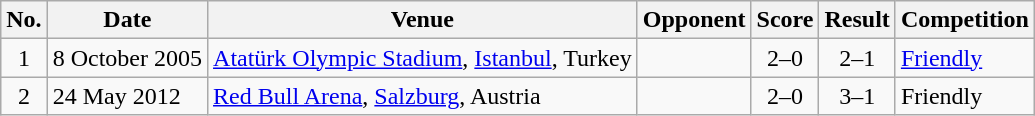<table class="wikitable sortable">
<tr>
<th scope="col">No.</th>
<th scope="col">Date</th>
<th scope="col">Venue</th>
<th scope="col">Opponent</th>
<th scope="col">Score</th>
<th scope="col">Result</th>
<th scope="col">Competition</th>
</tr>
<tr>
<td align="center">1</td>
<td>8 October 2005</td>
<td><a href='#'>Atatürk Olympic Stadium</a>, <a href='#'>Istanbul</a>, Turkey</td>
<td></td>
<td align="center">2–0</td>
<td align="center">2–1</td>
<td><a href='#'>Friendly</a></td>
</tr>
<tr>
<td align="center">2</td>
<td>24 May 2012</td>
<td><a href='#'>Red Bull Arena</a>, <a href='#'>Salzburg</a>, Austria</td>
<td></td>
<td align="center">2–0</td>
<td align="center">3–1</td>
<td>Friendly</td>
</tr>
</table>
